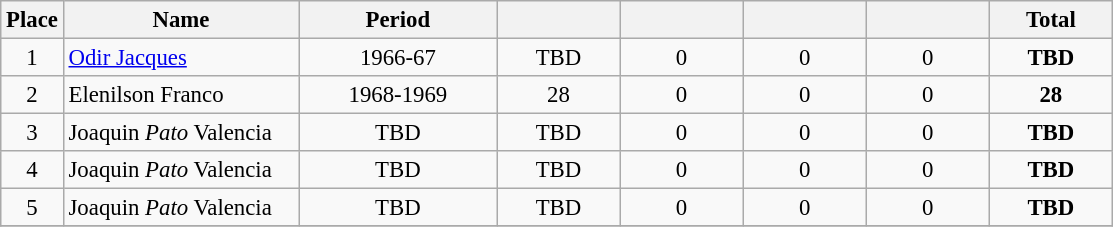<table class="wikitable sortable" style="font-size: 95%; text-align: center;">
<tr>
<th width=30>Place</th>
<th width=150>Name</th>
<th width=125>Period</th>
<th width=75></th>
<th width=75></th>
<th width=75></th>
<th width=75></th>
<th width=75><strong>Total</strong></th>
</tr>
<tr>
<td>1</td>
<td align="left"> <a href='#'>Odir Jacques</a></td>
<td>1966-67</td>
<td>TBD</td>
<td>0</td>
<td>0</td>
<td>0</td>
<td><strong>TBD</strong></td>
</tr>
<tr>
<td>2</td>
<td align="left"> Elenilson Franco</td>
<td>1968-1969</td>
<td>28</td>
<td>0</td>
<td>0</td>
<td>0</td>
<td><strong>28</strong></td>
</tr>
<tr>
<td>3</td>
<td align="left"> Joaquin <em>Pato</em> Valencia</td>
<td>TBD</td>
<td>TBD</td>
<td>0</td>
<td>0</td>
<td>0</td>
<td><strong>TBD</strong></td>
</tr>
<tr>
<td>4</td>
<td align="left"> Joaquin <em>Pato</em> Valencia</td>
<td>TBD</td>
<td>TBD</td>
<td>0</td>
<td>0</td>
<td>0</td>
<td><strong>TBD</strong></td>
</tr>
<tr>
<td>5</td>
<td align="left"> Joaquin <em>Pato</em> Valencia</td>
<td>TBD</td>
<td>TBD</td>
<td>0</td>
<td>0</td>
<td>0</td>
<td><strong>TBD</strong></td>
</tr>
<tr>
</tr>
</table>
